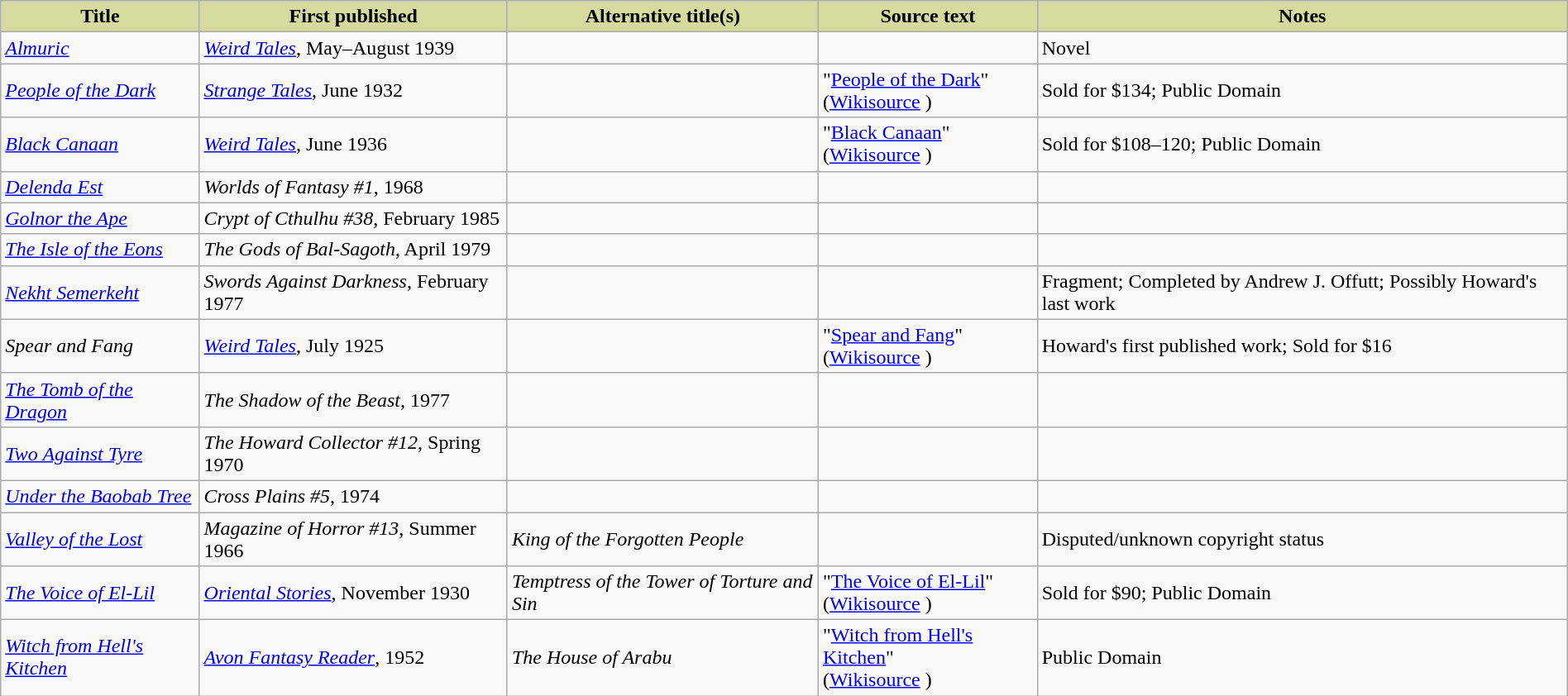<table class="wikitable" width="100%">
<tr>
<th style="background:#D7DA9E;">Title</th>
<th style="background:#D7DA9E;">First published</th>
<th style="background:#D7DA9E;">Alternative title(s)</th>
<th style="background:#D7DA9E;">Source text</th>
<th style="background:#D7DA9E;">Notes</th>
</tr>
<tr>
<td><em><a href='#'>Almuric</a></em></td>
<td><em><a href='#'>Weird Tales</a></em>, May–August 1939</td>
<td></td>
<td></td>
<td>Novel</td>
</tr>
<tr>
<td><em><a href='#'>People of the Dark</a></em></td>
<td><em><a href='#'>Strange Tales</a></em>, June 1932</td>
<td></td>
<td>"<a href='#'>People of the Dark</a>" <br>(<a href='#'>Wikisource</a> )</td>
<td>Sold for $134; Public Domain</td>
</tr>
<tr>
<td><em><a href='#'>Black Canaan</a></em></td>
<td><em><a href='#'>Weird Tales</a></em>, June 1936</td>
<td></td>
<td>"<a href='#'>Black Canaan</a>" <br>(<a href='#'>Wikisource</a> )</td>
<td>Sold for $108–120; Public Domain</td>
</tr>
<tr>
<td><em><a href='#'>Delenda Est</a></em></td>
<td><em>Worlds of Fantasy #1</em>, 1968</td>
<td></td>
<td></td>
<td></td>
</tr>
<tr>
<td><em><a href='#'>Golnor the Ape</a></em></td>
<td><em>Crypt of Cthulhu #38</em>, February 1985</td>
<td></td>
<td></td>
<td></td>
</tr>
<tr>
<td><em><a href='#'>The Isle of the Eons</a></em></td>
<td><em>The Gods of Bal-Sagoth</em>, April 1979</td>
<td></td>
<td></td>
<td></td>
</tr>
<tr>
<td><em><a href='#'>Nekht Semerkeht</a></em></td>
<td><em>Swords Against Darkness</em>, February 1977</td>
<td></td>
<td></td>
<td>Fragment; Completed by Andrew J. Offutt; Possibly Howard's last work</td>
</tr>
<tr>
<td><em>Spear and Fang</em></td>
<td><em><a href='#'>Weird Tales</a></em>, July 1925</td>
<td></td>
<td>"<a href='#'>Spear and Fang</a>" <br>(<a href='#'>Wikisource</a> )</td>
<td>Howard's first published work; Sold for $16</td>
</tr>
<tr>
<td><em><a href='#'>The Tomb of the Dragon</a></em></td>
<td><em>The Shadow of the Beast</em>, 1977</td>
<td></td>
<td></td>
<td></td>
</tr>
<tr>
<td><em><a href='#'>Two Against Tyre</a></em></td>
<td><em>The Howard Collector #12</em>, Spring 1970</td>
<td></td>
<td></td>
</tr>
<tr>
<td><em><a href='#'>Under the Baobab Tree</a></em></td>
<td><em>Cross Plains #5</em>, 1974</td>
<td></td>
<td></td>
<td></td>
</tr>
<tr>
<td><em><a href='#'>Valley of the Lost</a></em></td>
<td><em>Magazine of Horror #13</em>, Summer 1966</td>
<td><em>King of the Forgotten People</em></td>
<td></td>
<td>Disputed/unknown copyright status</td>
</tr>
<tr>
<td><em><a href='#'>The Voice of El-Lil</a></em></td>
<td><em><a href='#'>Oriental Stories</a></em>, November 1930</td>
<td><em>Temptress of the Tower of Torture and Sin</em></td>
<td>"<a href='#'>The Voice of El-Lil</a>" <br>(<a href='#'>Wikisource</a> )</td>
<td>Sold for $90; Public Domain</td>
</tr>
<tr>
<td><em><a href='#'>Witch from Hell's Kitchen</a></em></td>
<td><em><a href='#'>Avon Fantasy Reader</a></em>, 1952</td>
<td><em>The House of Arabu</em></td>
<td>"<a href='#'>Witch from Hell's Kitchen</a>" <br>(<a href='#'>Wikisource</a> )</td>
<td>Public Domain</td>
</tr>
</table>
